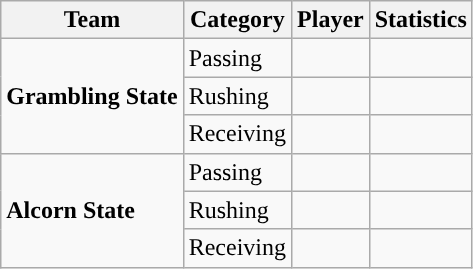<table class="wikitable" style="float: left;">
<tr>
<th>Team</th>
<th>Category</th>
<th>Player</th>
<th>Statistics</th>
</tr>
<tr>
<td rowspan=3><strong>Grambling State</strong></td>
<td>Passing</td>
<td> </td>
<td> </td>
</tr>
<tr>
<td>Rushing</td>
<td> </td>
<td> </td>
</tr>
<tr>
<td>Receiving</td>
<td> </td>
<td> </td>
</tr>
<tr>
<td rowspan=3><strong>Alcorn State</strong></td>
<td>Passing</td>
<td> </td>
<td> </td>
</tr>
<tr>
<td>Rushing</td>
<td> </td>
<td> </td>
</tr>
<tr>
<td>Receiving</td>
<td> </td>
<td> </td>
</tr>
</table>
